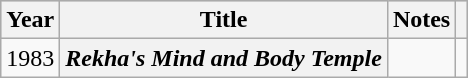<table class="wikitable sortable plainrowheaders">
<tr style="background:#ccc; text-align:center;">
<th scope="col">Year</th>
<th scope="col">Title</th>
<th scope="col" class="unsortable">Notes</th>
<th scope="col" class="unsortable"></th>
</tr>
<tr>
<td>1983</td>
<th scope="row"><em>Rekha's Mind and Body Temple</em></th>
<td></td>
<td style="text-align: center;"></td>
</tr>
</table>
